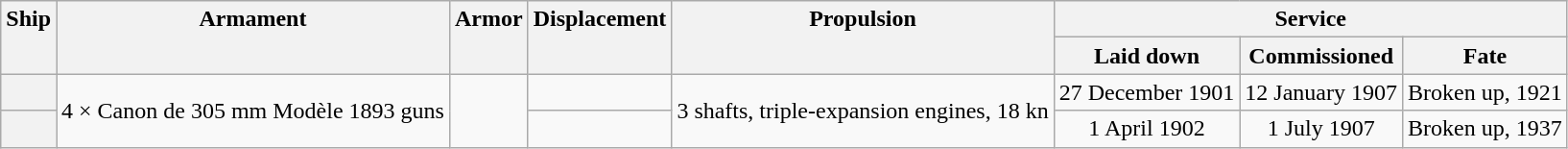<table class="wikitable plainrowheaders" style="text-align: center;">
<tr valign="top">
<th scope="col" rowspan="2">Ship</th>
<th scope="col" rowspan="2">Armament</th>
<th scope="col" rowspan="2">Armor</th>
<th scope="col" rowspan="2">Displacement</th>
<th scope="col" rowspan="2">Propulsion</th>
<th scope="col" colspan="3">Service</th>
</tr>
<tr valign="top">
<th scope="col">Laid down</th>
<th scope="col">Commissioned</th>
<th scope="col">Fate</th>
</tr>
<tr valign="center">
<th scope="row"></th>
<td rowspan="2">4 × Canon de 305 mm Modèle 1893 guns</td>
<td rowspan="2"></td>
<td></td>
<td rowspan="2">3 shafts, triple-expansion engines, 18 kn</td>
<td>27 December 1901</td>
<td>12 January 1907</td>
<td>Broken up, 1921</td>
</tr>
<tr valign="center">
<th scope="row"></th>
<td></td>
<td>1 April 1902</td>
<td>1 July 1907</td>
<td>Broken up, 1937</td>
</tr>
</table>
